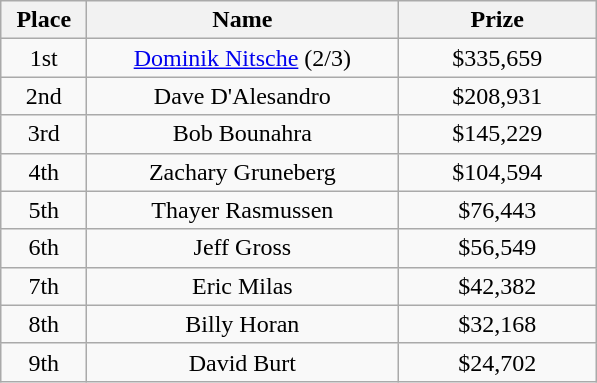<table class="wikitable">
<tr>
<th width="50">Place</th>
<th width="200">Name</th>
<th width="125">Prize</th>
</tr>
<tr>
<td align = "center">1st</td>
<td align = "center"><a href='#'>Dominik Nitsche</a> (2/3)</td>
<td align = "center">$335,659</td>
</tr>
<tr>
<td align = "center">2nd</td>
<td align = "center">Dave D'Alesandro</td>
<td align = "center">$208,931</td>
</tr>
<tr>
<td align = "center">3rd</td>
<td align = "center">Bob Bounahra</td>
<td align = "center">$145,229</td>
</tr>
<tr>
<td align = "center">4th</td>
<td align = "center">Zachary Gruneberg</td>
<td align = "center">$104,594</td>
</tr>
<tr>
<td align = "center">5th</td>
<td align = "center">Thayer Rasmussen</td>
<td align = "center">$76,443</td>
</tr>
<tr>
<td align = "center">6th</td>
<td align = "center">Jeff Gross</td>
<td align = "center">$56,549</td>
</tr>
<tr>
<td align = "center">7th</td>
<td align = "center">Eric Milas</td>
<td align = "center">$42,382</td>
</tr>
<tr>
<td align = "center">8th</td>
<td align = "center">Billy Horan</td>
<td align = "center">$32,168</td>
</tr>
<tr>
<td align = "center">9th</td>
<td align = "center">David Burt</td>
<td align = "center">$24,702</td>
</tr>
</table>
